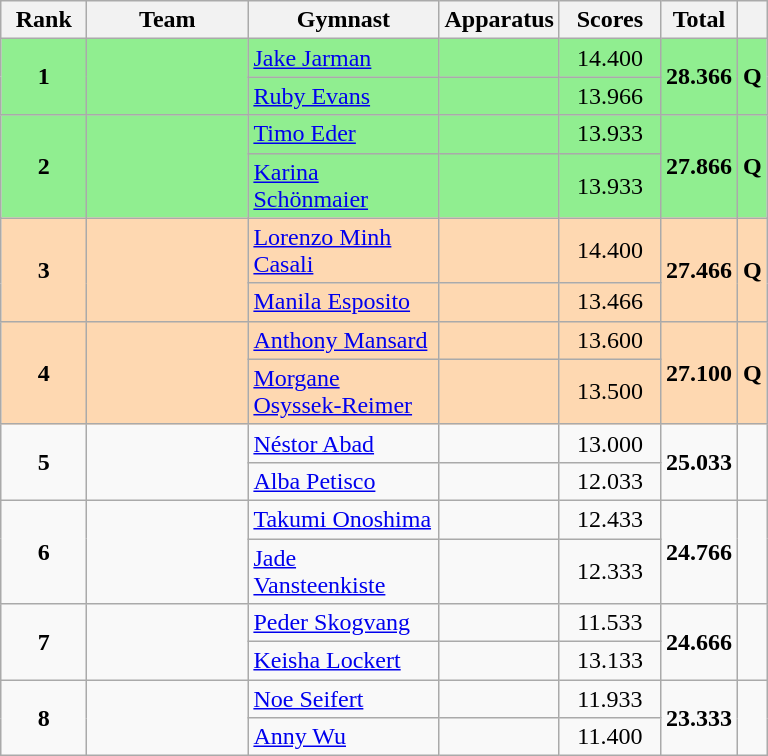<table style="text-align:center;" class="wikitable sortable">
<tr>
<th scope="col" style="width:50px;">Rank</th>
<th scope="col" style="width:100px;">Team</th>
<th scope="col" style="width:120px;">Gymnast</th>
<th scope="col" style="width:20px;">Apparatus</th>
<th scope="col" style="width:60px;">Scores</th>
<th>Total</th>
<th><small></small></th>
</tr>
<tr bgcolor="lightgreen">
<td rowspan="2"><strong>1</strong></td>
<td rowspan="2" align="left"></td>
<td align="left"><a href='#'>Jake Jarman</a></td>
<td></td>
<td>14.400</td>
<td rowspan="2"><strong>28.366</strong></td>
<td rowspan="2"><strong>Q</strong></td>
</tr>
<tr bgcolor="lightgreen">
<td align="left"><a href='#'>Ruby Evans</a></td>
<td></td>
<td>13.966</td>
</tr>
<tr bgcolor="lightgreen">
<td rowspan="2"><strong>2</strong></td>
<td rowspan="2" align="left"></td>
<td align="left"><a href='#'>Timo Eder</a></td>
<td></td>
<td>13.933</td>
<td rowspan="2"><strong>27.866</strong></td>
<td rowspan="2"><strong>Q</strong></td>
</tr>
<tr bgcolor="lightgreen">
<td align="left"><a href='#'>Karina Schönmaier</a></td>
<td></td>
<td>13.933</td>
</tr>
<tr bgcolor="#FED8B1">
<td rowspan="2"><strong>3</strong></td>
<td rowspan="2" align="left"></td>
<td align="left"><a href='#'>Lorenzo Minh Casali</a></td>
<td></td>
<td>14.400</td>
<td rowspan="2"><strong>27.466</strong></td>
<td rowspan="2"><strong>Q</strong></td>
</tr>
<tr bgcolor="#FED8B1">
<td align="left"><a href='#'>Manila Esposito</a></td>
<td></td>
<td>13.466</td>
</tr>
<tr bgcolor="#FED8B1">
<td rowspan="2"><strong>4</strong></td>
<td rowspan="2" align="left"></td>
<td align="left"><a href='#'>Anthony Mansard</a></td>
<td></td>
<td>13.600</td>
<td rowspan="2"><strong>27.100</strong></td>
<td rowspan="2"><strong>Q</strong></td>
</tr>
<tr bgcolor="#FED8B1">
<td align="left"><a href='#'>Morgane Osyssek-Reimer</a></td>
<td></td>
<td>13.500</td>
</tr>
<tr>
<td rowspan="2"><strong>5</strong></td>
<td rowspan="2" align="left"></td>
<td align="left"><a href='#'>Néstor Abad</a></td>
<td></td>
<td>13.000</td>
<td rowspan="2"><strong>25.033</strong></td>
<td rowspan="2"></td>
</tr>
<tr>
<td align="left"><a href='#'>Alba Petisco</a></td>
<td></td>
<td>12.033</td>
</tr>
<tr>
<td rowspan="2"><strong>6</strong></td>
<td rowspan="2" align="left"></td>
<td align="left"><a href='#'>Takumi Onoshima</a></td>
<td></td>
<td>12.433</td>
<td rowspan="2"><strong>24.766</strong></td>
<td rowspan="2"></td>
</tr>
<tr>
<td align="left"><a href='#'>Jade Vansteenkiste</a></td>
<td></td>
<td>12.333</td>
</tr>
<tr>
<td rowspan="2"><strong>7</strong></td>
<td rowspan="2" align="left"></td>
<td align="left"><a href='#'>Peder Skogvang</a></td>
<td></td>
<td>11.533</td>
<td rowspan="2"><strong>24.666</strong></td>
<td rowspan="2"></td>
</tr>
<tr>
<td align="left"><a href='#'>Keisha Lockert</a></td>
<td></td>
<td>13.133</td>
</tr>
<tr>
<td rowspan="2"><strong>8</strong></td>
<td rowspan="2" align="left"></td>
<td align="left"><a href='#'>Noe Seifert</a></td>
<td></td>
<td>11.933</td>
<td rowspan="2"><strong>23.333</strong></td>
<td rowspan="2"></td>
</tr>
<tr>
<td align="left"><a href='#'>Anny Wu</a></td>
<td></td>
<td>11.400</td>
</tr>
</table>
